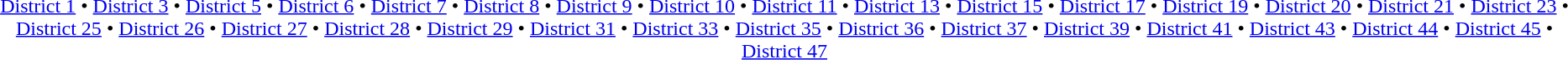<table id=toc class=toc summary=Contents>
<tr>
<td align=center><br><a href='#'>District 1</a> • <a href='#'>District 3</a> • <a href='#'>District 5</a> • <a href='#'>District 6</a> • <a href='#'>District 7</a> • <a href='#'>District 8</a> • <a href='#'>District 9</a> • <a href='#'>District 10</a> • <a href='#'>District 11</a> • <a href='#'>District 13</a> • <a href='#'>District 15</a> • <a href='#'>District 17</a> • <a href='#'>District 19</a> • <a href='#'>District 20</a> • <a href='#'>District 21</a> • <a href='#'>District 23</a> • <a href='#'>District 25</a> • <a href='#'>District 26</a> • <a href='#'>District 27</a> • <a href='#'>District 28</a> • <a href='#'>District 29</a> • <a href='#'>District 31</a> • <a href='#'>District 33</a> • <a href='#'>District 35</a> • <a href='#'>District 36</a> • <a href='#'>District 37</a> • <a href='#'>District 39</a> • <a href='#'>District 41</a> • <a href='#'>District 43</a> • <a href='#'>District 44</a> • <a href='#'>District 45</a> • <a href='#'>District 47</a></td>
</tr>
</table>
